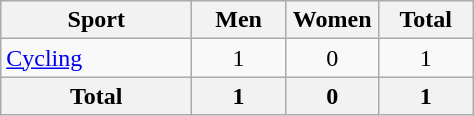<table class="wikitable sortable" style="text-align:center;">
<tr>
<th width=120>Sport</th>
<th width=55>Men</th>
<th width=55>Women</th>
<th width=55>Total</th>
</tr>
<tr>
<td align=left><a href='#'>Cycling</a></td>
<td>1</td>
<td>0</td>
<td>1</td>
</tr>
<tr>
<th>Total</th>
<th>1</th>
<th>0</th>
<th>1</th>
</tr>
</table>
